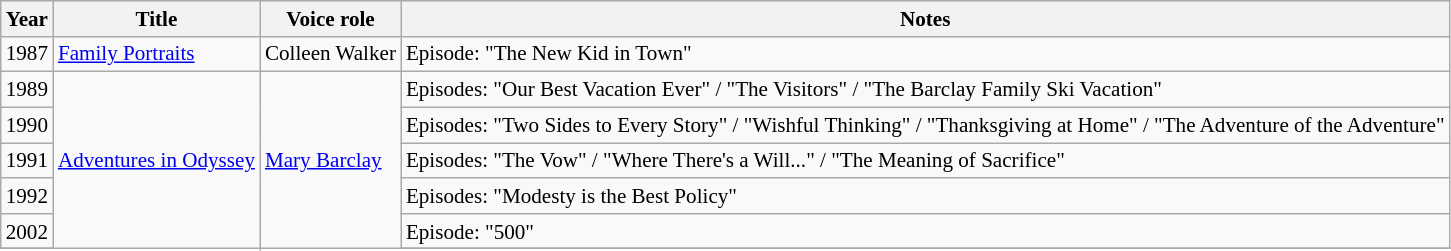<table class="wikitable sortable" style="font-size: 88%">
<tr>
<th>Year</th>
<th>Title</th>
<th>Voice role</th>
<th>Notes</th>
</tr>
<tr>
<td>1987</td>
<td><a href='#'>Family Portraits</a></td>
<td>Colleen Walker</td>
<td>Episode: "The New Kid in Town"</td>
</tr>
<tr>
<td>1989</td>
<td rowspan="10"><a href='#'>Adventures in Odyssey</a></td>
<td rowspan="10"><a href='#'>Mary Barclay</a></td>
<td>Episodes: "Our Best Vacation Ever" / "The Visitors" / "The Barclay Family Ski Vacation"</td>
</tr>
<tr>
<td>1990</td>
<td>Episodes: "Two Sides to Every Story" / "Wishful Thinking" / "Thanksgiving at Home" / "The Adventure of the Adventure"</td>
</tr>
<tr>
<td>1991</td>
<td>Episodes: "The Vow" / "Where There's a Will..." / "The Meaning of Sacrifice"</td>
</tr>
<tr>
<td>1992</td>
<td>Episodes: "Modesty is the Best Policy"</td>
</tr>
<tr>
<td>2002</td>
<td>Episode: "500"</td>
</tr>
<tr>
</tr>
</table>
